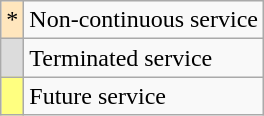<table class="wikitable">
<tr>
<td style="background:#ffe6bd;">*</td>
<td>Non-continuous service</td>
</tr>
<tr>
<td style="background:#dcdcdc;"></td>
<td>Terminated service</td>
</tr>
<tr>
<td style="background:#FFFF80;"></td>
<td>Future service</td>
</tr>
</table>
